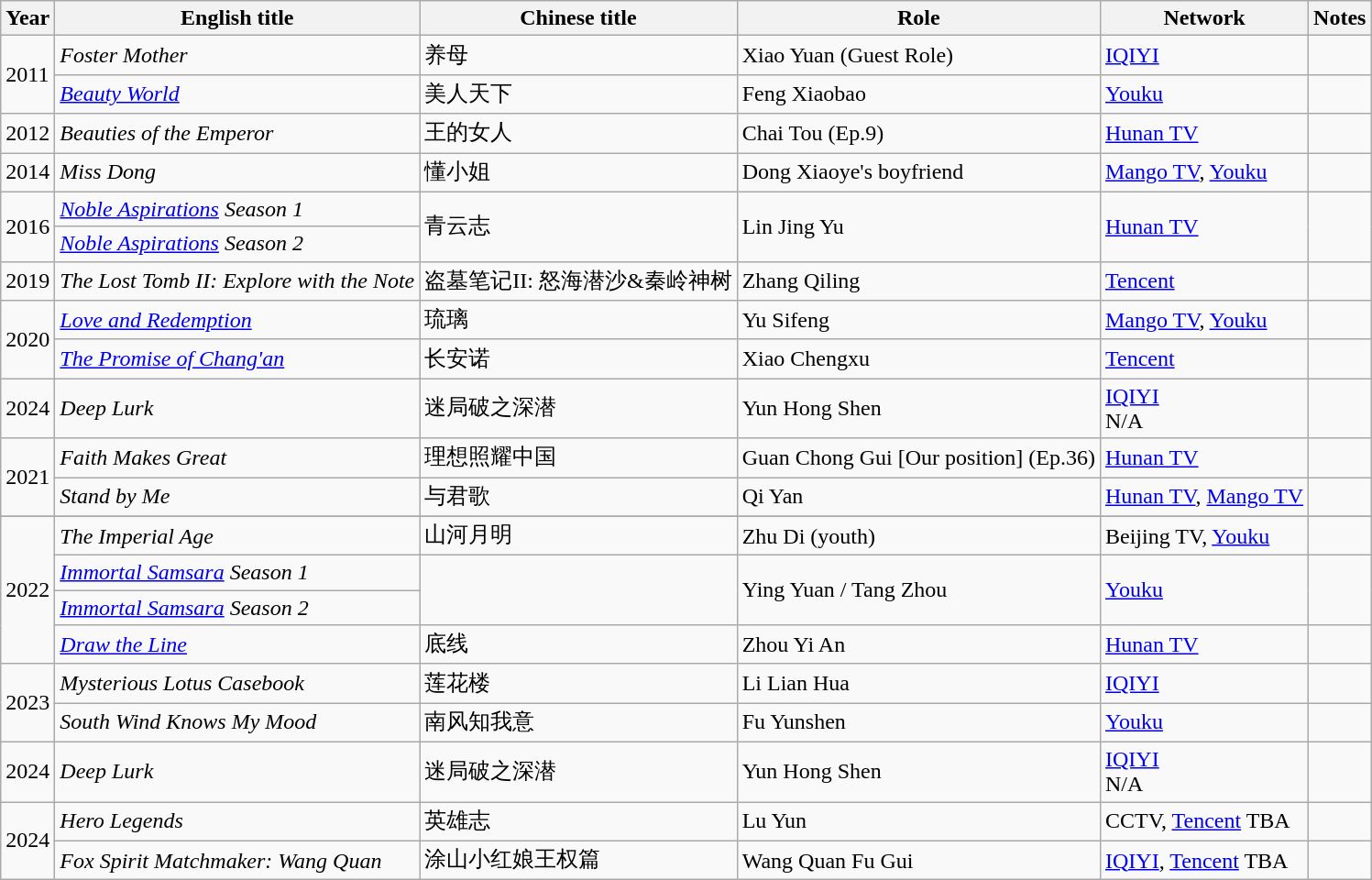<table class="wikitable sortable">
<tr>
<th>Year</th>
<th>English title</th>
<th>Chinese title</th>
<th>Role</th>
<th>Network</th>
<th>Notes</th>
</tr>
<tr>
<td rowspan= 2>2011</td>
<td><em>Foster Mother</em></td>
<td>养母</td>
<td>Xiao Yuan (Guest Role)</td>
<td><a href='#'>IQIYI</a></td>
<td></td>
</tr>
<tr>
<td><em><a href='#'>Beauty World</a></em></td>
<td>美人天下</td>
<td>Feng Xiaobao</td>
<td><a href='#'>Youku</a></td>
<td></td>
</tr>
<tr>
<td>2012</td>
<td><em>Beauties of the Emperor</em></td>
<td>王的女人</td>
<td>Chai Tou (Ep.9)</td>
<td><a href='#'>Hunan TV</a></td>
<td></td>
</tr>
<tr>
<td>2014</td>
<td><em>Miss Dong</em></td>
<td>懂小姐</td>
<td>Dong Xiaoye's boyfriend</td>
<td><a href='#'>Mango TV</a>, <a href='#'>Youku</a></td>
<td></td>
</tr>
<tr>
<td rowspan=2>2016</td>
<td><em><a href='#'>Noble Aspirations</a> Season 1 </em></td>
<td rowspan=2>青云志</td>
<td rowspan=2>Lin Jing Yu</td>
<td rowspan=2><a href='#'>Hunan TV</a></td>
<td rowspan=2></td>
</tr>
<tr>
<td><em><a href='#'>Noble Aspirations</a> Season 2 </em></td>
</tr>
<tr>
<td rowspan=1>2019</td>
<td><em>The Lost Tomb II: Explore with the Note</em></td>
<td>盗墓笔记II: 怒海潜沙&秦岭神树</td>
<td>Zhang Qiling</td>
<td><a href='#'>Tencent</a></td>
<td><br></td>
</tr>
<tr>
<td rowspan="2">2020</td>
<td><em><a href='#'>Love and Redemption</a></em></td>
<td>琉璃</td>
<td>Yu Sifeng</td>
<td><a href='#'>Mango TV</a>, <a href='#'>Youku</a></td>
<td></td>
</tr>
<tr>
<td><em><a href='#'>The Promise of Chang'an</a></em></td>
<td>长安诺</td>
<td>Xiao Chengxu</td>
<td><a href='#'>Tencent</a></td>
<td><br></td>
</tr>
<tr>
<td>2024</td>
<td><em>Deep Lurk</em></td>
<td>迷局破之深潜</td>
<td>Yun Hong Shen</td>
<td><a href='#'>IQIYI</a><br>N/A</td>
<td></td>
</tr>
<tr>
<td rowspan=2>2021</td>
<td><em>Faith Makes Great</em></td>
<td>理想照耀中国</td>
<td>Guan Chong Gui [Our position] (Ep.36)</td>
<td><a href='#'>Hunan TV</a></td>
<td><br></td>
</tr>
<tr>
<td><em>Stand by Me</em></td>
<td>与君歌</td>
<td>Qi Yan</td>
<td><a href='#'>Hunan TV</a>, <a href='#'>Mango TV</a></td>
<td></td>
</tr>
<tr>
</tr>
<tr>
<td rowspan=4>2022</td>
<td><em>The Imperial Age</em></td>
<td>山河月明</td>
<td>Zhu Di (youth)</td>
<td>Beijing TV, <a href='#'>Youku</a></td>
<td></td>
</tr>
<tr>
<td><em><a href='#'>Immortal Samsara</a></em> <em>Season 1</em></td>
<td rowspan=2></td>
<td rowspan=2>Ying Yuan / Tang Zhou</td>
<td rowspan=2><a href='#'>Youku</a></td>
<td rowspan=2></td>
</tr>
<tr>
<td><em><a href='#'>Immortal Samsara</a></em> <em>Season 2</em></td>
</tr>
<tr>
<td><em><a href='#'>Draw the Line</a></em></td>
<td>底线</td>
<td>Zhou Yi An</td>
<td><a href='#'>Hunan TV</a></td>
<td><br></td>
</tr>
<tr>
<td rowspan=2>2023</td>
<td><em>Mysterious Lotus Casebook</em></td>
<td>莲花楼</td>
<td>Li Lian Hua</td>
<td><a href='#'>IQIYI</a></td>
<td></td>
</tr>
<tr>
<td><em>South Wind Knows My Mood</em></td>
<td>南风知我意</td>
<td>Fu Yunshen</td>
<td><a href='#'>Youku</a></td>
<td></td>
</tr>
<tr>
<td>2024</td>
<td><em>Deep Lurk</em></td>
<td>迷局破之深潜</td>
<td>Yun Hong Shen</td>
<td><a href='#'>IQIYI</a><br>N/A</td>
<td></td>
</tr>
<tr>
<td rowspan=2>2024</td>
<td><em>Hero Legends</em></td>
<td>英雄志</td>
<td>Lu Yun</td>
<td>CCTV, <a href='#'>Tencent</a> TBA</td>
<td></td>
</tr>
<tr>
<td><em>Fox Spirit Matchmaker: Wang Quan</em></td>
<td>涂山小红娘王权篇</td>
<td>Wang Quan Fu Gui</td>
<td><a href='#'>IQIYI</a>, <a href='#'>Tencent</a> TBA</td>
<td><br></td>
</tr>
</table>
